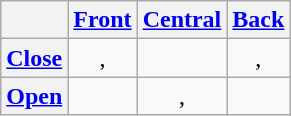<table class="wikitable" style="text-align:center;">
<tr>
<th></th>
<th><a href='#'>Front</a></th>
<th><a href='#'>Central</a></th>
<th><a href='#'>Back</a></th>
</tr>
<tr>
<th><a href='#'>Close</a></th>
<td>, </td>
<td></td>
<td>, </td>
</tr>
<tr>
<th><a href='#'>Open</a></th>
<td></td>
<td>, </td>
<td></td>
</tr>
</table>
